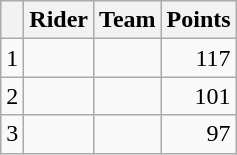<table class=wikitable>
<tr>
<th></th>
<th>Rider</th>
<th>Team</th>
<th>Points</th>
</tr>
<tr>
<td>1</td>
<td> </td>
<td></td>
<td align=right>117</td>
</tr>
<tr>
<td>2</td>
<td></td>
<td></td>
<td align=right>101</td>
</tr>
<tr>
<td>3</td>
<td></td>
<td></td>
<td align=right>97</td>
</tr>
</table>
